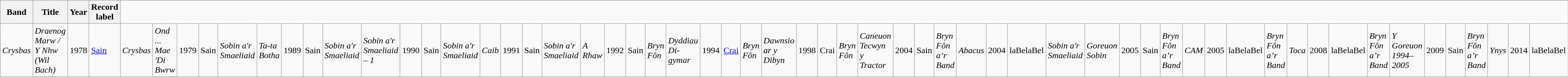<table class="wikitable sortable plainrowheaders">
<tr>
<th>Band</th>
<th>Title</th>
<th>Year</th>
<th>Record label</th>
</tr>
<tr>
<td><em>Crysbas</em></td>
<td><em>Draenog Marw / Y Nhw (Wil Bach)</em></td>
<td>1978</td>
<td><a href='#'>Sain</a></td>
<td><em>Crysbas</em></td>
<td><em>Ond ... Mae 'Di Bwrw</em></td>
<td>1979</td>
<td>Sain</td>
<td><em>Sobin a'r Smaeliaid</em></td>
<td><em>Ta-ta Botha</em></td>
<td>1989</td>
<td>Sain</td>
<td><em>Sobin a'r Smaeliaid</em></td>
<td rowspan=2><em>Sobin a'r Smaeliaid – 1</em></td>
<td rowspan=2>1990</td>
<td rowspan=2>Sain</td>
<td><em>Sobin a'r Smaeliaid</em></td>
<td><em>Caib</em></td>
<td>1991</td>
<td>Sain</td>
<td><em>Sobin a'r Smaeliaid</em></td>
<td><em>A Rhaw</em></td>
<td>1992</td>
<td>Sain</td>
<td><em>Bryn Fôn</em></td>
<td><em>Dyddiau Di-gymar</em></td>
<td>1994</td>
<td><a href='#'>Crai</a></td>
<td><em>Bryn Fôn</em></td>
<td><em>Dawnsio ar y Dibyn</em></td>
<td>1998</td>
<td>Crai</td>
<td><em>Bryn Fôn</em></td>
<td><em>Caneuon Tecwyn y Tractor</em></td>
<td>2004</td>
<td>Sain</td>
<td><em>Bryn Fôn a’r Band</em></td>
<td><em>Abacus</em></td>
<td>2004</td>
<td>laBelaBel</td>
<td><em>Sobin a'r Smaeliaid</em></td>
<td><em>Goreuon Sobin</em></td>
<td>2005</td>
<td>Sain</td>
<td><em>Bryn Fôn a’r Band</em></td>
<td><em>CAM</em></td>
<td>2005</td>
<td>laBelaBel</td>
<td><em>Bryn Fôn a’r Band</em></td>
<td><em>Toca</em></td>
<td>2008</td>
<td>laBelaBel</td>
<td><em>Bryn Fôn a’r Band</em></td>
<td><em>Y Goreuon 1994–2005</em></td>
<td>2009</td>
<td>Sain</td>
<td><em>Bryn Fôn a’r Band</em></td>
<td><em>Ynys</em></td>
<td>2014</td>
<td>laBelaBel</td>
</tr>
</table>
